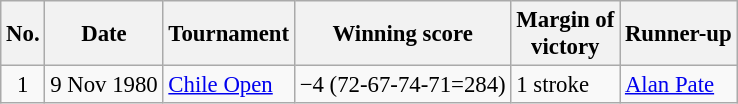<table class="wikitable" style="font-size:95%;">
<tr>
<th>No.</th>
<th>Date</th>
<th>Tournament</th>
<th>Winning score</th>
<th>Margin of<br>victory</th>
<th>Runner-up</th>
</tr>
<tr>
<td align=center>1</td>
<td align=right>9 Nov 1980</td>
<td><a href='#'>Chile Open</a></td>
<td>−4 (72-67-74-71=284)</td>
<td>1 stroke</td>
<td> <a href='#'>Alan Pate</a></td>
</tr>
</table>
